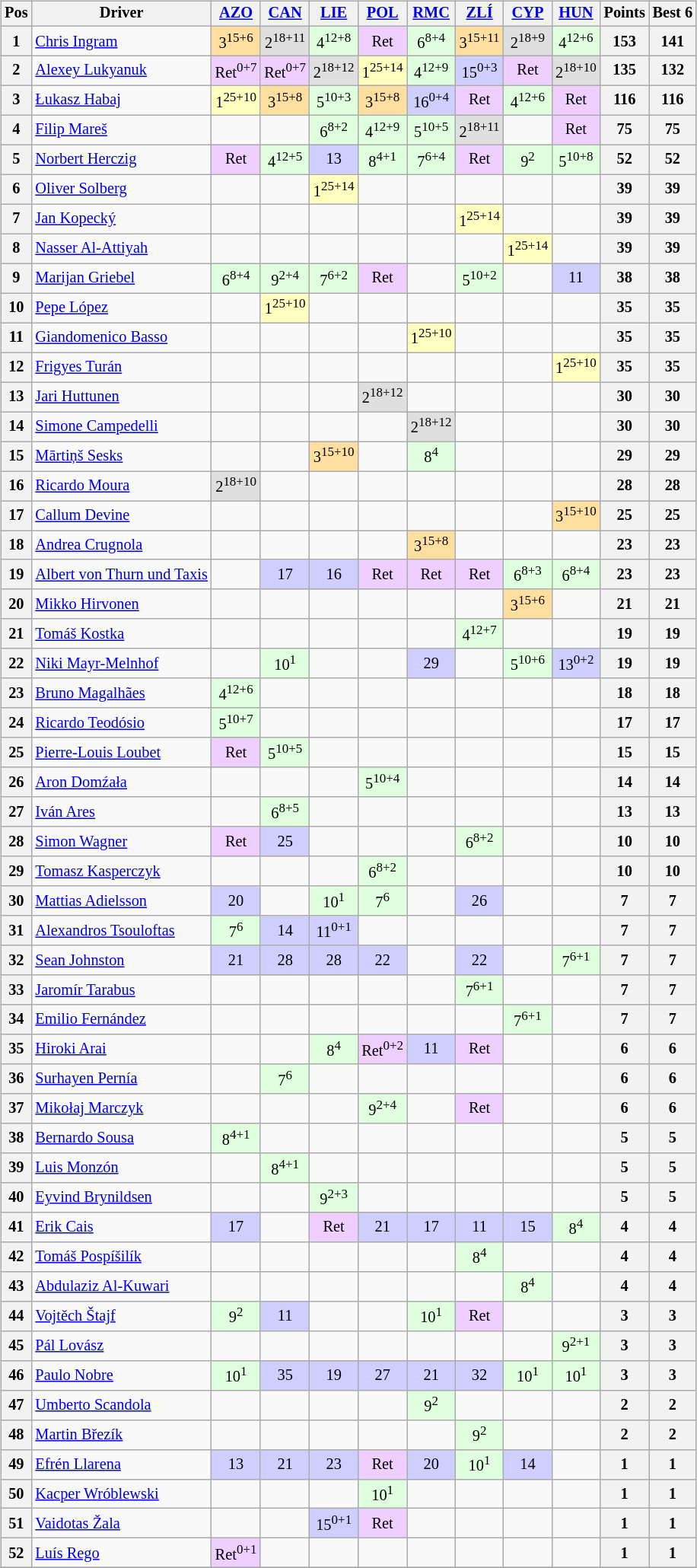<table>
<tr>
<td><br><table class="wikitable" style="font-size: 85%; text-align: center;">
<tr valign="top">
<th valign="middle">Pos</th>
<th valign="middle">Driver</th>
<th><a href='#'>AZO</a><br></th>
<th><a href='#'>CAN</a><br></th>
<th><a href='#'>LIE</a><br></th>
<th><a href='#'>POL</a><br></th>
<th><a href='#'>RMC</a><br></th>
<th><a href='#'>ZLÍ</a><br></th>
<th><a href='#'>CYP</a><br></th>
<th><a href='#'>HUN</a><br></th>
<th valign="middle">Points</th>
<th valign="middle">Best 6</th>
</tr>
<tr>
<th>1</th>
<td align=left> <a href='#'>Chris Ingram</a></td>
<td style="background:#ffdf9f;">3<sup>15+6</sup></td>
<td style="background:#dfdfdf;">2<sup>18+11</sup></td>
<td style="background:#dfffdf;">4<sup>12+8</sup></td>
<td style="background:#efcfff;">Ret</td>
<td style="background:#dfffdf;">6<sup>8+4</sup></td>
<td style="background:#ffdf9f;">3<sup>15+11</sup></td>
<td style="background:#dfdfdf;">2<sup>18+9</sup></td>
<td style="background:#dfffdf;">4<sup>12+6</sup></td>
<th>153</th>
<th>141</th>
</tr>
<tr>
<th>2</th>
<td align=left> <a href='#'>Alexey Lukyanuk</a></td>
<td style="background:#efcfff;">Ret<sup>0+7</sup></td>
<td style="background:#efcfff;">Ret<sup>0+7</sup></td>
<td style="background:#dfdfdf;">2<sup>18+12</sup></td>
<td style="background:#ffffbf;">1<sup>25+14</sup></td>
<td style="background:#dfffdf;">4<sup>12+9</sup></td>
<td style="background:#cfcfff;">15<sup>0+3</sup></td>
<td style="background:#efcfff;">Ret</td>
<td style="background:#dfdfdf;">2<sup>18+10</sup></td>
<th>135</th>
<th>132</th>
</tr>
<tr>
<th>3</th>
<td align=left> <a href='#'>Łukasz Habaj</a></td>
<td style="background:#ffffbf;">1<sup>25+10</sup></td>
<td style="background:#ffdf9f;">3<sup>15+8</sup></td>
<td style="background:#dfffdf;">5<sup>10+3</sup></td>
<td style="background:#ffdf9f;">3<sup>15+8</sup></td>
<td style="background:#cfcfff;">16<sup>0+4</sup></td>
<td style="background:#efcfff;">Ret</td>
<td style="background:#dfffdf;">4<sup>12+6</sup></td>
<td style="background:#efcfff;">Ret</td>
<th>116</th>
<th>116</th>
</tr>
<tr>
<th>4</th>
<td align=left> <a href='#'>Filip Mareš</a></td>
<td></td>
<td></td>
<td style="background:#dfffdf;">6<sup>8+2</sup></td>
<td style="background:#dfffdf;">4<sup>12+9</sup></td>
<td style="background:#dfffdf;">5<sup>10+5</sup></td>
<td style="background:#dfdfdf;">2<sup>18+11</sup></td>
<td></td>
<td style="background:#efcfff;">Ret</td>
<th>75</th>
<th>75</th>
</tr>
<tr>
<th>5</th>
<td align=left> <a href='#'>Norbert Herczig</a></td>
<td style="background:#efcfff;">Ret</td>
<td style="background:#dfffdf;">4<sup>12+5</sup></td>
<td style="background:#cfcfff;">13</td>
<td style="background:#dfffdf;">8<sup>4+1</sup></td>
<td style="background:#dfffdf;">7<sup>6+4</sup></td>
<td style="background:#efcfff;">Ret</td>
<td style="background:#dfffdf;">9<sup>2</sup></td>
<td style="background:#dfffdf;">5<sup>10+8</sup></td>
<th>52</th>
<th>52</th>
</tr>
<tr>
<th>6</th>
<td align=left> <a href='#'>Oliver Solberg</a></td>
<td></td>
<td></td>
<td style="background:#ffffbf;">1<sup>25+14</sup></td>
<td></td>
<td></td>
<td></td>
<td></td>
<td></td>
<th>39</th>
<th>39</th>
</tr>
<tr>
<th>7</th>
<td align=left> <a href='#'>Jan Kopecký</a></td>
<td></td>
<td></td>
<td></td>
<td></td>
<td></td>
<td style="background:#ffffbf;">1<sup>25+14</sup></td>
<td></td>
<td></td>
<th>39</th>
<th>39</th>
</tr>
<tr>
<th>8</th>
<td align=left> <a href='#'>Nasser Al-Attiyah</a></td>
<td></td>
<td></td>
<td></td>
<td></td>
<td></td>
<td></td>
<td style="background:#ffffbf;">1<sup>25+14</sup></td>
<td></td>
<th>39</th>
<th>39</th>
</tr>
<tr>
<th>9</th>
<td align=left> <a href='#'>Marijan Griebel</a></td>
<td style="background:#dfffdf;">6<sup>8+4</sup></td>
<td style="background:#dfffdf;">9<sup>2+4</sup></td>
<td style="background:#dfffdf;">7<sup>6+2</sup></td>
<td style="background:#efcfff;">Ret</td>
<td></td>
<td style="background:#dfffdf;">5<sup>10+2</sup></td>
<td></td>
<td style="background:#cfcfff;">11</td>
<th>38</th>
<th>38</th>
</tr>
<tr>
<th>10</th>
<td align=left> <a href='#'>Pepe López</a></td>
<td></td>
<td style="background:#ffffbf;">1<sup>25+10</sup></td>
<td></td>
<td></td>
<td></td>
<td></td>
<td></td>
<td></td>
<th>35</th>
<th>35</th>
</tr>
<tr>
<th>11</th>
<td align=left> <a href='#'>Giandomenico Basso</a></td>
<td></td>
<td></td>
<td></td>
<td></td>
<td style="background:#ffffbf;">1<sup>25+10</sup></td>
<td></td>
<td></td>
<td></td>
<th>35</th>
<th>35</th>
</tr>
<tr>
<th>12</th>
<td align=left> <a href='#'>Frigyes Turán</a></td>
<td></td>
<td></td>
<td></td>
<td></td>
<td></td>
<td></td>
<td></td>
<td style="background:#ffffbf;">1<sup>25+10</sup></td>
<th>35</th>
<th>35</th>
</tr>
<tr>
<th>13</th>
<td align=left> <a href='#'>Jari Huttunen</a></td>
<td></td>
<td></td>
<td></td>
<td style="background:#dfdfdf;">2<sup>18+12</sup></td>
<td></td>
<td></td>
<td></td>
<td></td>
<th>30</th>
<th>30</th>
</tr>
<tr>
<th>14</th>
<td align=left> <a href='#'>Simone Campedelli</a></td>
<td></td>
<td></td>
<td></td>
<td></td>
<td style="background:#dfdfdf;">2<sup>18+12</sup></td>
<td></td>
<td></td>
<td></td>
<th>30</th>
<th>30</th>
</tr>
<tr>
<th>15</th>
<td align=left> <a href='#'>Mārtiņš Sesks</a></td>
<td></td>
<td></td>
<td style="background:#ffdf9f;">3<sup>15+10</sup></td>
<td></td>
<td style="background:#dfffdf;">8<sup>4</sup></td>
<td></td>
<td></td>
<td></td>
<th>29</th>
<th>29</th>
</tr>
<tr>
<th>16</th>
<td align=left> <a href='#'>Ricardo Moura</a></td>
<td style="background:#dfdfdf;">2<sup>18+10</sup></td>
<td></td>
<td></td>
<td></td>
<td></td>
<td></td>
<td></td>
<td></td>
<th>28</th>
<th>28</th>
</tr>
<tr>
<th>17</th>
<td align=left> <a href='#'>Callum Devine</a></td>
<td></td>
<td></td>
<td></td>
<td></td>
<td></td>
<td></td>
<td></td>
<td style="background:#ffdf9f;">3<sup>15+10</sup></td>
<th>25</th>
<th>25</th>
</tr>
<tr>
<th>18</th>
<td align=left> <a href='#'>Andrea Crugnola</a></td>
<td></td>
<td></td>
<td></td>
<td></td>
<td style="background:#ffdf9f;">3<sup>15+8</sup></td>
<td></td>
<td></td>
<td></td>
<th>23</th>
<th>23</th>
</tr>
<tr>
<th>19</th>
<td align=left> <a href='#'>Albert von Thurn und Taxis</a></td>
<td></td>
<td style="background:#cfcfff;">17</td>
<td style="background:#cfcfff;">16</td>
<td style="background:#efcfff;">Ret</td>
<td style="background:#efcfff;">Ret</td>
<td style="background:#efcfff;">Ret</td>
<td style="background:#dfffdf;">6<sup>8+3</sup></td>
<td style="background:#dfffdf;">6<sup>8+4</sup></td>
<th>23</th>
<th>23</th>
</tr>
<tr>
<th>20</th>
<td align=left> <a href='#'>Mikko Hirvonen</a></td>
<td></td>
<td></td>
<td></td>
<td></td>
<td></td>
<td></td>
<td style="background:#ffdf9f;">3<sup>15+6</sup></td>
<td></td>
<th>21</th>
<th>21</th>
</tr>
<tr>
<th>21</th>
<td align=left> <a href='#'>Tomáš Kostka</a></td>
<td></td>
<td></td>
<td></td>
<td></td>
<td></td>
<td style="background:#dfffdf;">4<sup>12+7</sup></td>
<td></td>
<td></td>
<th>19</th>
<th>19</th>
</tr>
<tr>
<th>22</th>
<td align=left> <a href='#'>Niki Mayr-Melnhof</a></td>
<td></td>
<td style="background:#dfffdf;">10<sup>1</sup></td>
<td></td>
<td></td>
<td style="background:#cfcfff;">29</td>
<td></td>
<td style="background:#dfffdf;">5<sup>10+6</sup></td>
<td style="background:#cfcfff;">13<sup>0+2</sup></td>
<th>19</th>
<th>19</th>
</tr>
<tr>
<th>23</th>
<td align=left> <a href='#'>Bruno Magalhães</a></td>
<td style="background:#dfffdf;">4<sup>12+6</sup></td>
<td></td>
<td></td>
<td></td>
<td></td>
<td></td>
<td></td>
<td></td>
<th>18</th>
<th>18</th>
</tr>
<tr>
<th>24</th>
<td align=left> <a href='#'>Ricardo Teodósio</a></td>
<td style="background:#dfffdf;">5<sup>10+7</sup></td>
<td></td>
<td></td>
<td></td>
<td></td>
<td></td>
<td></td>
<td></td>
<th>17</th>
<th>17</th>
</tr>
<tr>
<th>25</th>
<td align=left> <a href='#'>Pierre-Louis Loubet</a></td>
<td style="background:#efcfff;">Ret</td>
<td style="background:#dfffdf;">5<sup>10+5</sup></td>
<td></td>
<td></td>
<td></td>
<td></td>
<td></td>
<td></td>
<th>15</th>
<th>15</th>
</tr>
<tr>
<th>26</th>
<td align=left> <a href='#'>Aron Domźała</a></td>
<td></td>
<td></td>
<td></td>
<td style="background:#dfffdf;">5<sup>10+4</sup></td>
<td></td>
<td></td>
<td></td>
<td></td>
<th>14</th>
<th>14</th>
</tr>
<tr>
<th>27</th>
<td align=left> <a href='#'>Iván Ares</a></td>
<td></td>
<td style="background:#dfffdf;">6<sup>8+5</sup></td>
<td></td>
<td></td>
<td></td>
<td></td>
<td></td>
<td></td>
<th>13</th>
<th>13</th>
</tr>
<tr>
<th>28</th>
<td align=left> <a href='#'>Simon Wagner</a></td>
<td style="background:#efcfff;">Ret</td>
<td style="background:#cfcfff;">25</td>
<td></td>
<td></td>
<td></td>
<td style="background:#dfffdf;">6<sup>8+2</sup></td>
<td></td>
<td></td>
<th>10</th>
<th>10</th>
</tr>
<tr>
<th>29</th>
<td align=left> <a href='#'>Tomasz Kasperczyk</a></td>
<td></td>
<td></td>
<td></td>
<td style="background:#dfffdf;">6<sup>8+2</sup></td>
<td></td>
<td></td>
<td></td>
<td></td>
<th>10</th>
<th>10</th>
</tr>
<tr>
<th>30</th>
<td align=left> <a href='#'>Mattias Adielsson</a></td>
<td style="background:#cfcfff;">20</td>
<td></td>
<td style="background:#dfffdf;">10<sup>1</sup></td>
<td style="background:#dfffdf;">7<sup>6</sup></td>
<td></td>
<td style="background:#cfcfff;">26</td>
<td></td>
<td></td>
<th>7</th>
<th>7</th>
</tr>
<tr>
<th>31</th>
<td align=left> <a href='#'>Alexandros Tsouloftas</a></td>
<td style="background:#dfffdf;">7<sup>6</sup></td>
<td style="background:#cfcfff;">14</td>
<td style="background:#cfcfff;">11<sup>0+1</sup></td>
<td></td>
<td></td>
<td></td>
<td></td>
<td></td>
<th>7</th>
<th>7</th>
</tr>
<tr>
<th>32</th>
<td align=left> <a href='#'>Sean Johnston</a></td>
<td style="background:#cfcfff;">21</td>
<td style="background:#cfcfff;">28</td>
<td style="background:#cfcfff;">28</td>
<td style="background:#cfcfff;">22</td>
<td></td>
<td style="background:#cfcfff;">22</td>
<td></td>
<td style="background:#dfffdf;">7<sup>6+1</sup></td>
<th>7</th>
<th>7</th>
</tr>
<tr>
<th>33</th>
<td align=left> <a href='#'>Jaromír Tarabus</a></td>
<td></td>
<td></td>
<td></td>
<td></td>
<td></td>
<td style="background:#dfffdf;">7<sup>6+1</sup></td>
<td></td>
<td></td>
<th>7</th>
<th>7</th>
</tr>
<tr>
<th>34</th>
<td align=left> <a href='#'>Emilio Fernández</a></td>
<td></td>
<td></td>
<td></td>
<td></td>
<td></td>
<td></td>
<td style="background:#dfffdf;">7<sup>6+1</sup></td>
<td></td>
<th>7</th>
<th>7</th>
</tr>
<tr>
<th>35</th>
<td align=left> <a href='#'>Hiroki Arai</a></td>
<td></td>
<td></td>
<td style="background:#dfffdf;">8<sup>4</sup></td>
<td style="background:#efcfff;">Ret<sup>0+2</sup></td>
<td style="background:#cfcfff;">11</td>
<td style="background:#efcfff;">Ret</td>
<td></td>
<td></td>
<th>6</th>
<th>6</th>
</tr>
<tr>
<th>36</th>
<td align=left> <a href='#'>Surhayen Pernía</a></td>
<td></td>
<td style="background:#dfffdf;">7<sup>6</sup></td>
<td></td>
<td></td>
<td></td>
<td></td>
<td></td>
<td></td>
<th>6</th>
<th>6</th>
</tr>
<tr>
<th>37</th>
<td align=left> <a href='#'>Mikołaj Marczyk</a></td>
<td></td>
<td></td>
<td></td>
<td style="background:#dfffdf;">9<sup>2+4</sup></td>
<td></td>
<td style="background:#efcfff;">Ret</td>
<td></td>
<td></td>
<th>6</th>
<th>6</th>
</tr>
<tr>
<th>38</th>
<td align=left> <a href='#'>Bernardo Sousa</a></td>
<td style="background:#dfffdf;">8<sup>4+1</sup></td>
<td></td>
<td></td>
<td></td>
<td></td>
<td></td>
<td></td>
<td></td>
<th>5</th>
<th>5</th>
</tr>
<tr>
<th>39</th>
<td align=left> <a href='#'>Luis Monzón</a></td>
<td></td>
<td style="background:#dfffdf;">8<sup>4+1</sup></td>
<td></td>
<td></td>
<td></td>
<td></td>
<td></td>
<td></td>
<th>5</th>
<th>5</th>
</tr>
<tr>
<th>40</th>
<td align=left> <a href='#'>Eyvind Brynildsen</a></td>
<td></td>
<td></td>
<td style="background:#dfffdf;">9<sup>2+3</sup></td>
<td></td>
<td></td>
<td></td>
<td></td>
<td></td>
<th>5</th>
<th>5</th>
</tr>
<tr>
<th>41</th>
<td align=left> <a href='#'>Erik Cais</a></td>
<td style="background:#cfcfff;">17</td>
<td></td>
<td style="background:#efcfff;">Ret</td>
<td style="background:#cfcfff;">21</td>
<td style="background:#cfcfff;">17</td>
<td style="background:#cfcfff;">11</td>
<td style="background:#cfcfff;">15</td>
<td style="background:#dfffdf;">8<sup>4</sup></td>
<th>4</th>
<th>4</th>
</tr>
<tr>
<th>42</th>
<td align=left> <a href='#'>Tomáš Pospíšilík</a></td>
<td></td>
<td></td>
<td></td>
<td></td>
<td></td>
<td style="background:#dfffdf;">8<sup>4</sup></td>
<td></td>
<td></td>
<th>4</th>
<th>4</th>
</tr>
<tr>
<th>43</th>
<td align=left> <a href='#'>Abdulaziz Al-Kuwari</a></td>
<td></td>
<td></td>
<td></td>
<td></td>
<td></td>
<td></td>
<td style="background:#dfffdf;">8<sup>4</sup></td>
<td></td>
<th>4</th>
<th>4</th>
</tr>
<tr>
<th>44</th>
<td align=left> <a href='#'>Vojtěch Štajf</a></td>
<td style="background:#dfffdf;">9<sup>2</sup></td>
<td style="background:#cfcfff;">11</td>
<td></td>
<td></td>
<td style="background:#dfffdf;">10<sup>1</sup></td>
<td style="background:#efcfff;">Ret</td>
<td></td>
<td></td>
<th>3</th>
<th>3</th>
</tr>
<tr>
<th>45</th>
<td align=left> <a href='#'>Pál Lovász</a></td>
<td></td>
<td></td>
<td></td>
<td></td>
<td></td>
<td></td>
<td></td>
<td style="background:#dfffdf;">9<sup>2+1</sup></td>
<th>3</th>
<th>3</th>
</tr>
<tr>
<th>46</th>
<td align=left> <a href='#'>Paulo Nobre</a></td>
<td style="background:#dfffdf;">10<sup>1</sup></td>
<td style="background:#cfcfff;">35</td>
<td style="background:#cfcfff;">19</td>
<td style="background:#cfcfff;">27</td>
<td style="background:#cfcfff;">21</td>
<td style="background:#cfcfff;">32</td>
<td style="background:#dfffdf;">10<sup>1</sup></td>
<td style="background:#dfffdf;">10<sup>1</sup></td>
<th>3</th>
<th>3</th>
</tr>
<tr>
<th>47</th>
<td align=left> <a href='#'>Umberto Scandola</a></td>
<td></td>
<td></td>
<td></td>
<td></td>
<td style="background:#dfffdf;">9<sup>2</sup></td>
<td></td>
<td></td>
<td></td>
<th>2</th>
<th>2</th>
</tr>
<tr>
<th>48</th>
<td align=left> <a href='#'>Martin Březík</a></td>
<td></td>
<td></td>
<td></td>
<td></td>
<td></td>
<td style="background:#dfffdf;">9<sup>2</sup></td>
<td></td>
<td></td>
<th>2</th>
<th>2</th>
</tr>
<tr>
<th>49</th>
<td align=left> <a href='#'>Efrén Llarena</a></td>
<td style="background:#cfcfff;">13</td>
<td style="background:#cfcfff;">21</td>
<td style="background:#cfcfff;">23</td>
<td style="background:#efcfff;">Ret</td>
<td style="background:#cfcfff;">20</td>
<td style="background:#dfffdf;">10<sup>1</sup></td>
<td style="background:#cfcfff;">14</td>
<td></td>
<th>1</th>
<th>1</th>
</tr>
<tr>
<th>50</th>
<td align=left> <a href='#'>Kacper Wróblewski</a></td>
<td></td>
<td></td>
<td></td>
<td style="background:#dfffdf;">10<sup>1</sup></td>
<td></td>
<td></td>
<td></td>
<td></td>
<th>1</th>
<th>1</th>
</tr>
<tr>
<th>51</th>
<td align=left> <a href='#'>Vaidotas Žala</a></td>
<td></td>
<td></td>
<td style="background:#cfcfff;">15<sup>0+1</sup></td>
<td style="background:#efcfff;">Ret</td>
<td></td>
<td></td>
<td></td>
<td></td>
<th>1</th>
<th>1</th>
</tr>
<tr>
<th>52</th>
<td align=left> <a href='#'>Luís Rego</a></td>
<td style="background:#efcfff;">Ret<sup>0+1</sup></td>
<td></td>
<td></td>
<td></td>
<td></td>
<td></td>
<td></td>
<td></td>
<th>1</th>
<th>1</th>
</tr>
<tr>
</tr>
</table>
</td>
<td valign="top"><br></td>
</tr>
</table>
